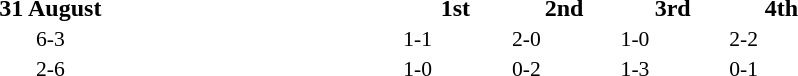<table width=60% cellspacing=1>
<tr>
<th width=20%></th>
<th width=12%>31 August</th>
<th width=20%></th>
<th width=8%>1st</th>
<th width=8%>2nd</th>
<th width=8%>3rd</th>
<th width=8%>4th</th>
</tr>
<tr style=font-size:90%>
<td align=right><strong></strong></td>
<td align=center>6-3</td>
<td></td>
<td>1-1</td>
<td>2-0</td>
<td>1-0</td>
<td>2-2</td>
</tr>
<tr style=font-size:90%>
<td align=right></td>
<td align=center>2-6</td>
<td><strong></strong></td>
<td>1-0</td>
<td>0-2</td>
<td>1-3</td>
<td>0-1</td>
</tr>
</table>
